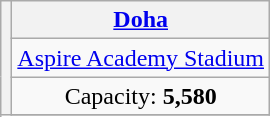<table class="wikitable" style="text-align:center">
<tr>
<th rowspan="4"></th>
<th><a href='#'>Doha</a></th>
</tr>
<tr>
<td><a href='#'>Aspire Academy Stadium</a></td>
</tr>
<tr>
<td>Capacity: <strong>5,580</strong></td>
</tr>
<tr>
</tr>
</table>
